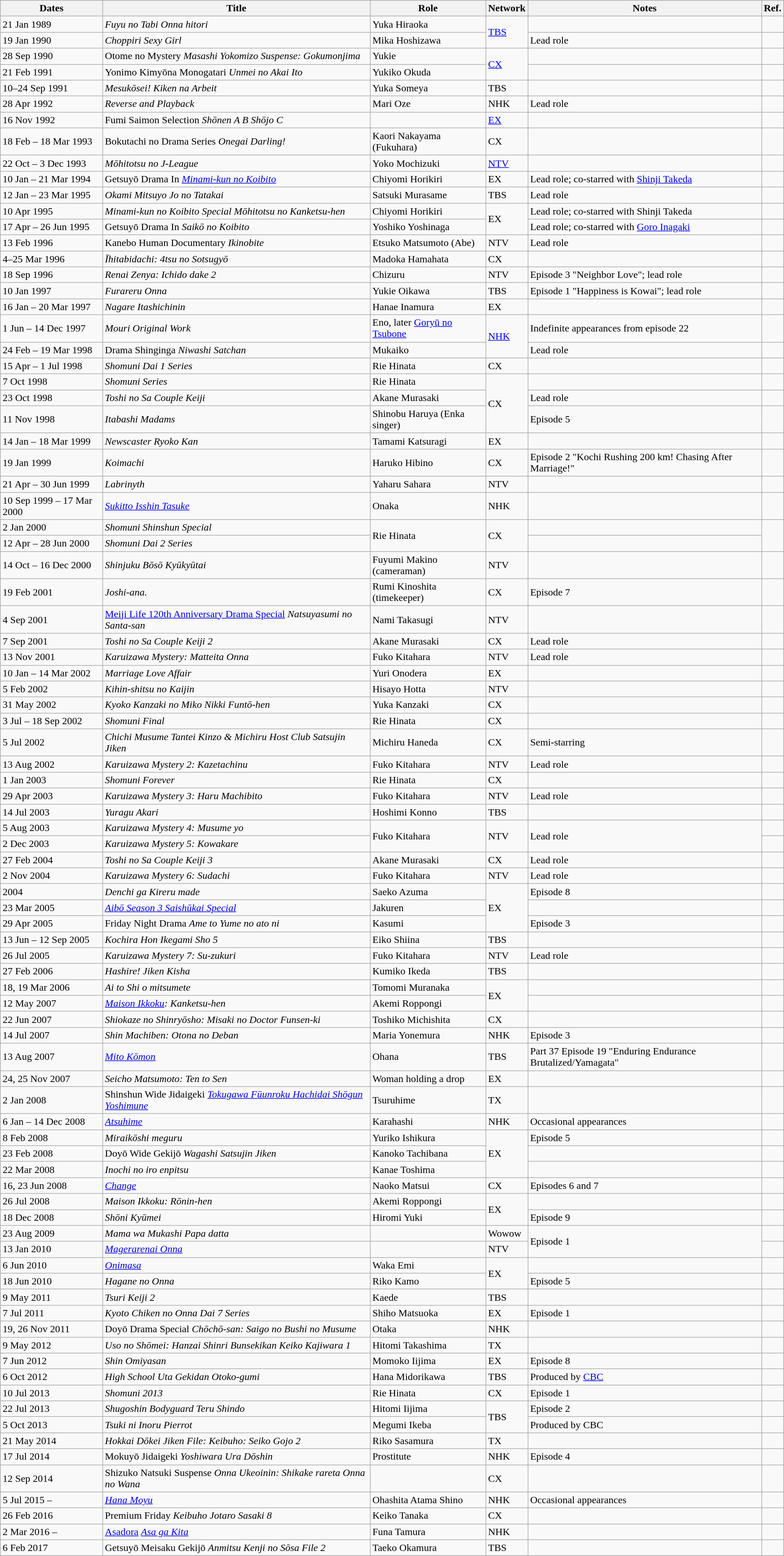<table class="wikitable">
<tr>
<th>Dates</th>
<th>Title</th>
<th>Role</th>
<th>Network</th>
<th>Notes</th>
<th>Ref.</th>
</tr>
<tr>
<td>21 Jan 1989</td>
<td><em>Fuyu no Tabi Onna hitori</em></td>
<td>Yuka Hiraoka</td>
<td rowspan="2"><a href='#'>TBS</a></td>
<td></td>
<td></td>
</tr>
<tr>
<td>19 Jan 1990</td>
<td><em>Choppiri Sexy Girl</em></td>
<td>Mika Hoshizawa</td>
<td>Lead role</td>
<td></td>
</tr>
<tr>
<td>28 Sep 1990</td>
<td>Otome no Mystery <em>Masashi Yokomizo Suspense: Gokumonjima</em></td>
<td>Yukie</td>
<td rowspan="2"><a href='#'>CX</a></td>
<td></td>
<td></td>
</tr>
<tr>
<td>21 Feb 1991</td>
<td>Yonimo Kimyōna Monogatari <em>Unmei no Akai Ito</em></td>
<td>Yukiko Okuda</td>
<td></td>
<td></td>
</tr>
<tr>
<td>10–24 Sep 1991</td>
<td><em>Mesukōsei! Kiken na Arbeit</em></td>
<td>Yuka Someya</td>
<td>TBS</td>
<td></td>
<td></td>
</tr>
<tr>
<td>28 Apr 1992</td>
<td><em>Reverse and Playback</em></td>
<td>Mari Oze</td>
<td>NHK</td>
<td>Lead role</td>
<td></td>
</tr>
<tr>
<td>16 Nov 1992</td>
<td>Fumi Saimon Selection <em>Shōnen A B Shōjo C</em></td>
<td></td>
<td><a href='#'>EX</a></td>
<td></td>
<td></td>
</tr>
<tr>
<td>18 Feb – 18 Mar 1993</td>
<td>Bokutachi no Drama Series <em>Onegai Darling!</em></td>
<td>Kaori Nakayama (Fukuhara)</td>
<td>CX</td>
<td></td>
<td></td>
</tr>
<tr>
<td>22 Oct – 3 Dec 1993</td>
<td><em>Mōhitotsu no J-League</em></td>
<td>Yoko Mochizuki</td>
<td><a href='#'>NTV</a></td>
<td></td>
<td></td>
</tr>
<tr>
<td>10 Jan – 21 Mar 1994</td>
<td>Getsuyō Drama In <em><a href='#'>Minami-kun no Koibito</a></em></td>
<td>Chiyomi Horikiri</td>
<td>EX</td>
<td>Lead role; co-starred with <a href='#'>Shinji Takeda</a></td>
<td></td>
</tr>
<tr>
<td>12 Jan – 23 Mar 1995</td>
<td><em>Okami Mitsuyo Jo no Tatakai</em></td>
<td>Satsuki Murasame</td>
<td>TBS</td>
<td>Lead role</td>
<td></td>
</tr>
<tr>
<td>10 Apr 1995</td>
<td><em>Minami-kun no Koibito Special Mōhitotsu no Kanketsu-hen</em></td>
<td>Chiyomi Horikiri</td>
<td rowspan="2">EX</td>
<td>Lead role; co-starred with Shinji Takeda</td>
<td></td>
</tr>
<tr>
<td>17 Apr – 26 Jun 1995</td>
<td>Getsuyō Drama In <em>Saikō no Koibito</em></td>
<td>Yoshiko Yoshinaga</td>
<td>Lead role; co-starred with <a href='#'>Goro Inagaki</a></td>
<td></td>
</tr>
<tr>
<td>13 Feb 1996</td>
<td>Kanebo Human Documentary <em>Ikinobite</em></td>
<td>Etsuko Matsumoto (Abe)</td>
<td>NTV</td>
<td>Lead role</td>
<td></td>
</tr>
<tr>
<td>4–25 Mar 1996</td>
<td><em>Īhitabidachi: 4tsu no Sotsugyō</em></td>
<td>Madoka Hamahata</td>
<td>CX</td>
<td></td>
<td></td>
</tr>
<tr>
<td>18 Sep 1996</td>
<td><em>Renai Zenya: Ichido dake 2</em></td>
<td>Chizuru</td>
<td>NTV</td>
<td>Episode 3 "Neighbor Love"; lead role</td>
<td></td>
</tr>
<tr>
<td>10 Jan 1997</td>
<td><em>Furareru Onna</em></td>
<td>Yukie Oikawa</td>
<td>TBS</td>
<td>Episode 1 "Happiness is Kowai"; lead role</td>
<td></td>
</tr>
<tr>
<td>16 Jan – 20 Mar 1997</td>
<td><em>Nagare Itashichinin</em></td>
<td>Hanae Inamura</td>
<td>EX</td>
<td></td>
<td></td>
</tr>
<tr>
<td>1 Jun – 14 Dec 1997</td>
<td><em>Mouri Original Work</em></td>
<td>Eno, later <a href='#'>Goryū no Tsubone</a></td>
<td rowspan="2"><a href='#'>NHK</a></td>
<td>Indefinite appearances from episode 22</td>
<td></td>
</tr>
<tr>
<td>24 Feb – 19 Mar 1998</td>
<td>Drama Shinginga <em>Niwashi Satchan</em></td>
<td>Mukaiko</td>
<td>Lead role</td>
<td></td>
</tr>
<tr>
<td>15 Apr – 1 Jul 1998</td>
<td><em>Shomuni Dai 1 Series</em></td>
<td>Rie Hinata</td>
<td>CX</td>
<td></td>
<td></td>
</tr>
<tr>
<td>7 Oct 1998</td>
<td><em>Shomuni Series</em></td>
<td>Rie Hinata</td>
<td rowspan="3">CX</td>
<td></td>
<td></td>
</tr>
<tr>
<td>23 Oct 1998</td>
<td><em>Toshi no Sa Couple Keiji</em></td>
<td>Akane Murasaki</td>
<td>Lead role</td>
<td></td>
</tr>
<tr>
<td>11 Nov 1998</td>
<td><em>Itabashi Madams</em></td>
<td>Shinobu Haruya (Enka singer)</td>
<td>Episode 5</td>
<td></td>
</tr>
<tr>
<td>14 Jan – 18 Mar 1999</td>
<td><em>Newscaster Ryoko Kan</em></td>
<td>Tamami Katsuragi</td>
<td>EX</td>
<td></td>
<td></td>
</tr>
<tr>
<td>19 Jan 1999</td>
<td><em>Koimachi</em></td>
<td>Haruko Hibino</td>
<td>CX</td>
<td>Episode 2 "Kochi Rushing 200 km! Chasing After Marriage!"</td>
<td></td>
</tr>
<tr>
<td>21 Apr – 30 Jun 1999</td>
<td><em>Labrinyth</em></td>
<td>Yaharu Sahara</td>
<td>NTV</td>
<td></td>
<td></td>
</tr>
<tr>
<td>10 Sep 1999 – 17 Mar 2000</td>
<td><em><a href='#'>Sukitto Isshin Tasuke</a></em></td>
<td>Onaka</td>
<td>NHK</td>
<td></td>
<td></td>
</tr>
<tr>
<td>2 Jan 2000</td>
<td><em>Shomuni Shinshun Special</em></td>
<td rowspan="2">Rie Hinata</td>
<td rowspan="2">CX</td>
<td></td>
<td rowspan="2"></td>
</tr>
<tr>
<td>12 Apr – 28 Jun 2000</td>
<td><em>Shomuni Dai 2 Series</em></td>
<td></td>
</tr>
<tr>
<td>14 Oct – 16 Dec 2000</td>
<td><em>Shinjuku Bōsō Kyūkyūtai</em></td>
<td>Fuyumi Makino (cameraman)</td>
<td>NTV</td>
<td></td>
<td></td>
</tr>
<tr>
<td>19 Feb 2001</td>
<td><em>Joshi-ana.</em></td>
<td>Rumi Kinoshita (timekeeper)</td>
<td>CX</td>
<td>Episode 7</td>
<td></td>
</tr>
<tr>
<td>4 Sep 2001</td>
<td><a href='#'>Meiji Life 120th Anniversary Drama Special</a> <em>Natsuyasumi no Santa-san</em></td>
<td>Nami Takasugi</td>
<td>NTV</td>
<td></td>
<td></td>
</tr>
<tr>
<td>7 Sep 2001</td>
<td><em>Toshi no Sa Couple Keiji 2</em></td>
<td>Akane Murasaki</td>
<td>CX</td>
<td>Lead role</td>
<td></td>
</tr>
<tr>
<td>13 Nov 2001</td>
<td><em>Karuizawa Mystery: Matteita Onna</em></td>
<td>Fuko Kitahara</td>
<td>NTV</td>
<td>Lead role</td>
<td></td>
</tr>
<tr>
<td>10 Jan – 14 Mar 2002</td>
<td><em>Marriage Love Affair</em></td>
<td>Yuri Onodera</td>
<td>EX</td>
<td></td>
<td></td>
</tr>
<tr>
<td>5 Feb 2002</td>
<td><em>Kihin-shitsu no Kaijin</em></td>
<td>Hisayo Hotta</td>
<td>NTV</td>
<td></td>
<td></td>
</tr>
<tr>
<td>31 May 2002</td>
<td><em>Kyoko Kanzaki no Miko Nikki Funtō-hen</em></td>
<td>Yuka Kanzaki</td>
<td>CX</td>
<td></td>
<td></td>
</tr>
<tr>
<td>3 Jul – 18 Sep 2002</td>
<td><em>Shomuni Final</em></td>
<td>Rie Hinata</td>
<td>CX</td>
<td></td>
<td></td>
</tr>
<tr>
<td>5 Jul 2002</td>
<td><em>Chichi Musume Tantei Kinzo & Michiru Host Club Satsujin Jiken</em></td>
<td>Michiru Haneda</td>
<td>CX</td>
<td>Semi-starring</td>
<td></td>
</tr>
<tr>
<td>13 Aug 2002</td>
<td><em>Karuizawa Mystery 2: Kazetachinu</em></td>
<td>Fuko Kitahara</td>
<td>NTV</td>
<td>Lead role</td>
<td></td>
</tr>
<tr>
<td>1 Jan 2003</td>
<td><em>Shomuni Forever</em></td>
<td>Rie Hinata</td>
<td>CX</td>
<td></td>
<td></td>
</tr>
<tr>
<td>29 Apr 2003</td>
<td><em>Karuizawa Mystery 3: Haru Machibito</em></td>
<td>Fuko Kitahara</td>
<td>NTV</td>
<td>Lead role</td>
<td></td>
</tr>
<tr>
<td>14 Jul 2003</td>
<td><em>Yuragu Akari</em></td>
<td>Hoshimi Konno</td>
<td>TBS</td>
<td></td>
<td></td>
</tr>
<tr>
<td>5 Aug 2003</td>
<td><em>Karuizawa Mystery 4: Musume yo</em></td>
<td rowspan="2">Fuko Kitahara</td>
<td rowspan="2">NTV</td>
<td rowspan="2">Lead role</td>
<td></td>
</tr>
<tr>
<td>2 Dec 2003</td>
<td><em>Karuizawa Mystery 5: Kowakare</em></td>
<td></td>
</tr>
<tr>
<td>27 Feb 2004</td>
<td><em>Toshi no Sa Couple Keiji 3</em></td>
<td>Akane Murasaki</td>
<td>CX</td>
<td>Lead role</td>
<td></td>
</tr>
<tr>
<td>2 Nov 2004</td>
<td><em>Karuizawa Mystery 6: Sudachi</em></td>
<td>Fuko Kitahara</td>
<td>NTV</td>
<td>Lead role</td>
<td></td>
</tr>
<tr>
<td>2004</td>
<td><em>Denchi ga Kireru made</em></td>
<td>Saeko Azuma</td>
<td rowspan="3">EX</td>
<td>Episode 8</td>
<td></td>
</tr>
<tr>
<td>23 Mar 2005</td>
<td><em><a href='#'>Aibō Season 3 Saishūkai Special</a></em></td>
<td>Jakuren</td>
<td></td>
<td></td>
</tr>
<tr>
<td>29 Apr 2005</td>
<td>Friday Night Drama <em>Ame to Yume no ato ni</em></td>
<td>Kasumi</td>
<td>Episode 3</td>
<td></td>
</tr>
<tr>
<td>13 Jun – 12 Sep 2005</td>
<td><em>Kochira Hon Ikegami Sho 5</em></td>
<td>Eiko Shiina</td>
<td>TBS</td>
<td></td>
<td></td>
</tr>
<tr>
<td>26 Jul 2005</td>
<td><em>Karuizawa Mystery 7: Su-zukuri</em></td>
<td>Fuko Kitahara</td>
<td>NTV</td>
<td>Lead role</td>
<td></td>
</tr>
<tr>
<td>27 Feb 2006</td>
<td><em>Hashire! Jiken Kisha</em></td>
<td>Kumiko Ikeda</td>
<td>TBS</td>
<td></td>
<td></td>
</tr>
<tr>
<td>18, 19 Mar 2006</td>
<td><em>Ai to Shi o mitsumete</em></td>
<td>Tomomi Muranaka</td>
<td rowspan="2">EX</td>
<td></td>
<td></td>
</tr>
<tr>
<td>12 May 2007</td>
<td><em><a href='#'>Maison Ikkoku</a>: Kanketsu-hen</em></td>
<td>Akemi Roppongi</td>
<td></td>
<td></td>
</tr>
<tr>
<td>22 Jun 2007</td>
<td><em>Shiokaze no Shinryōsho: Misaki no Doctor Funsen-ki</em></td>
<td>Toshiko Michishita</td>
<td>CX</td>
<td></td>
<td></td>
</tr>
<tr>
<td>14 Jul 2007</td>
<td><em>Shin Machiben: Otona no Deban</em></td>
<td>Maria Yonemura</td>
<td>NHK</td>
<td>Episode 3</td>
<td></td>
</tr>
<tr>
<td>13 Aug 2007</td>
<td><em><a href='#'>Mito Kōmon</a></em></td>
<td>Ohana</td>
<td>TBS</td>
<td>Part 37 Episode 19 "Enduring Endurance Brutalized/Yamagata"</td>
<td></td>
</tr>
<tr>
<td>24, 25 Nov 2007</td>
<td><em>Seicho Matsumoto: Ten to Sen</em></td>
<td>Woman holding a drop</td>
<td>EX</td>
<td></td>
<td></td>
</tr>
<tr>
<td>2 Jan 2008</td>
<td>Shinshun Wide Jidaigeki <em><a href='#'>Tokugawa Fūunroku Hachidai Shōgun Yoshimune</a></em></td>
<td>Tsuruhime</td>
<td>TX</td>
<td></td>
<td></td>
</tr>
<tr>
<td>6 Jan – 14 Dec 2008</td>
<td><em><a href='#'>Atsuhime</a></em></td>
<td>Karahashi</td>
<td>NHK</td>
<td>Occasional appearances</td>
<td></td>
</tr>
<tr>
<td>8 Feb 2008</td>
<td><em>Miraikōshi meguru</em></td>
<td>Yuriko Ishikura</td>
<td rowspan="3">EX</td>
<td>Episode 5</td>
<td></td>
</tr>
<tr>
<td>23 Feb 2008</td>
<td>Doyō Wide Gekijō <em>Wagashi Satsujin Jiken</em></td>
<td>Kanoko Tachibana</td>
<td></td>
<td></td>
</tr>
<tr>
<td>22 Mar 2008</td>
<td><em>Inochi no iro enpitsu</em></td>
<td>Kanae Toshima</td>
<td></td>
<td></td>
</tr>
<tr>
<td>16, 23 Jun 2008</td>
<td><em><a href='#'>Change</a></em></td>
<td>Naoko Matsui</td>
<td>CX</td>
<td>Episodes 6 and 7</td>
<td></td>
</tr>
<tr>
<td>26 Jul 2008</td>
<td><em>Maison Ikkoku: Rōnin-hen</em></td>
<td>Akemi Roppongi</td>
<td rowspan="2">EX</td>
<td></td>
<td></td>
</tr>
<tr>
<td>18 Dec 2008</td>
<td><em>Shōni Kyūmei</em></td>
<td>Hiromi Yuki</td>
<td>Episode 9</td>
<td></td>
</tr>
<tr>
<td>23 Aug 2009</td>
<td><em>Mama wa Mukashi Papa datta</em></td>
<td></td>
<td>Wowow</td>
<td rowspan="2">Episode 1</td>
<td></td>
</tr>
<tr>
<td>13 Jan 2010</td>
<td><em><a href='#'>Magerarenai Onna</a></em></td>
<td></td>
<td>NTV</td>
<td></td>
</tr>
<tr>
<td>6 Jun 2010</td>
<td><em><a href='#'>Onimasa</a></em></td>
<td>Waka Emi</td>
<td rowspan="2">EX</td>
<td></td>
<td></td>
</tr>
<tr>
<td>18 Jun 2010</td>
<td><em>Hagane no Onna</em></td>
<td>Riko Kamo</td>
<td>Episode 5</td>
<td></td>
</tr>
<tr>
<td>9 May 2011</td>
<td><em>Tsuri Keiji 2</em></td>
<td>Kaede</td>
<td>TBS</td>
<td></td>
<td></td>
</tr>
<tr>
<td>7 Jul 2011</td>
<td><em>Kyoto Chiken no Onna Dai 7 Series</em></td>
<td>Shiho Matsuoka</td>
<td>EX</td>
<td>Episode 1</td>
</tr>
<tr>
<td>19, 26 Nov 2011</td>
<td>Doyō Drama Special <em>Chōchō-san: Saigo no Bushi no Musume</em></td>
<td>Otaka</td>
<td>NHK</td>
<td></td>
<td></td>
</tr>
<tr>
<td>9 May 2012</td>
<td><em>Uso no Shōmei: Hanzai Shinri Bunsekikan Keiko Kajiwara 1</em></td>
<td>Hitomi Takashima</td>
<td>TX</td>
<td></td>
<td></td>
</tr>
<tr>
<td>7 Jun 2012</td>
<td><em>Shin Omiyasan</em></td>
<td>Momoko Iijima</td>
<td>EX</td>
<td>Episode 8</td>
<td></td>
</tr>
<tr>
<td>6 Oct 2012</td>
<td><em>High School Uta Gekidan Otoko-gumi</em></td>
<td>Hana Midorikawa</td>
<td>TBS</td>
<td>Produced by <a href='#'>CBC</a></td>
<td></td>
</tr>
<tr>
<td>10 Jul 2013</td>
<td><em>Shomuni 2013</em></td>
<td>Rie Hinata</td>
<td>CX</td>
<td>Episode 1</td>
<td></td>
</tr>
<tr>
<td>22 Jul 2013</td>
<td><em>Shugoshin Bodyguard Teru Shindo</em></td>
<td>Hitomi Iijima</td>
<td rowspan="2">TBS</td>
<td>Episode 2</td>
<td></td>
</tr>
<tr>
<td>5 Oct 2013</td>
<td><em>Tsuki ni Inoru Pierrot</em></td>
<td>Megumi Ikeba</td>
<td>Produced by CBC</td>
<td></td>
</tr>
<tr>
<td>21 May 2014</td>
<td><em>Hokkai Dōkei Jiken File: Keibuho: Seiko Gojo 2</em></td>
<td>Riko Sasamura</td>
<td>TX</td>
<td></td>
<td></td>
</tr>
<tr>
<td>17 Jul 2014</td>
<td>Mokuyō Jidaigeki <em>Yoshiwara Ura Dōshin</em></td>
<td>Prostitute</td>
<td>NHK</td>
<td>Episode 4</td>
<td></td>
</tr>
<tr>
<td>12 Sep 2014</td>
<td>Shizuko Natsuki Suspense <em>Onna Ukeoinin: Shikake rareta Onna no Wana</em></td>
<td></td>
<td>CX</td>
<td></td>
<td></td>
</tr>
<tr>
<td>5 Jul 2015 –</td>
<td><em><a href='#'>Hana Moyu</a></em></td>
<td>Ohashita Atama Shino</td>
<td>NHK</td>
<td>Occasional appearances</td>
<td></td>
</tr>
<tr>
<td>26 Feb 2016</td>
<td>Premium Friday <em>Keibuho Jotaro Sasaki 8</em></td>
<td>Keiko Tanaka</td>
<td>CX</td>
<td></td>
<td></td>
</tr>
<tr>
<td>2 Mar 2016 –</td>
<td><a href='#'>Asadora</a> <em><a href='#'>Asa ga Kita</a></em></td>
<td>Funa Tamura</td>
<td>NHK</td>
<td></td>
<td></td>
</tr>
<tr>
<td>6 Feb 2017</td>
<td>Getsuyō Meisaku Gekijō <em>Anmitsu Kenji no Sōsa File 2</em></td>
<td>Taeko Okamura</td>
<td>TBS</td>
<td></td>
<td></td>
</tr>
</table>
